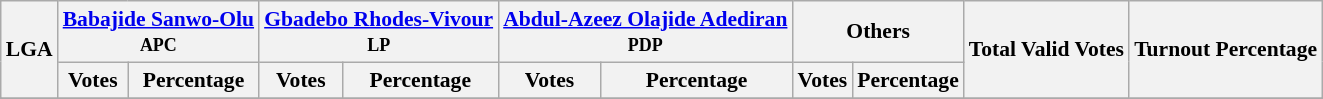<table class="wikitable sortable" style=" font-size: 90%">
<tr>
<th rowspan="2">LGA</th>
<th colspan="2"><a href='#'>Babajide Sanwo-Olu</a><br><small>APC</small></th>
<th colspan="2"><a href='#'>Gbadebo Rhodes-Vivour</a><br><small>LP</small></th>
<th colspan="2"><a href='#'>Abdul-Azeez Olajide Adediran</a><br><small>PDP</small></th>
<th colspan="2">Others</th>
<th rowspan="2">Total Valid Votes</th>
<th rowspan="2">Turnout Percentage</th>
</tr>
<tr>
<th>Votes</th>
<th>Percentage</th>
<th>Votes</th>
<th>Percentage</th>
<th>Votes</th>
<th>Percentage</th>
<th>Votes</th>
<th>Percentage</th>
</tr>
<tr>
</tr>
<tr>
</tr>
<tr>
</tr>
<tr>
</tr>
<tr>
</tr>
<tr>
</tr>
<tr>
</tr>
<tr>
</tr>
<tr>
</tr>
<tr>
</tr>
<tr>
</tr>
<tr>
</tr>
<tr>
</tr>
<tr>
</tr>
<tr>
</tr>
<tr>
</tr>
<tr>
</tr>
<tr>
</tr>
<tr>
</tr>
<tr>
</tr>
<tr>
</tr>
<tr>
</tr>
<tr>
</tr>
<tr>
</tr>
</table>
